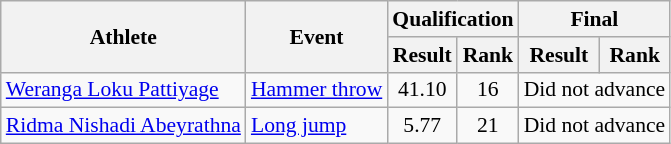<table class="wikitable" style="font-size:90%; text-align:center">
<tr>
<th rowspan="2">Athlete</th>
<th rowspan="2">Event</th>
<th colspan="2">Qualification</th>
<th colspan="2">Final</th>
</tr>
<tr>
<th>Result</th>
<th>Rank</th>
<th>Result</th>
<th>Rank</th>
</tr>
<tr>
<td align="left"><a href='#'>Weranga Loku Pattiyage</a></td>
<td align="left"><a href='#'>Hammer throw</a></td>
<td>41.10 </td>
<td>16</td>
<td colspan="2">Did not advance</td>
</tr>
<tr>
<td align="left"><a href='#'>Ridma Nishadi Abeyrathna</a></td>
<td align="left"><a href='#'>Long jump</a></td>
<td>5.77</td>
<td>21</td>
<td colspan="2">Did not advance</td>
</tr>
</table>
